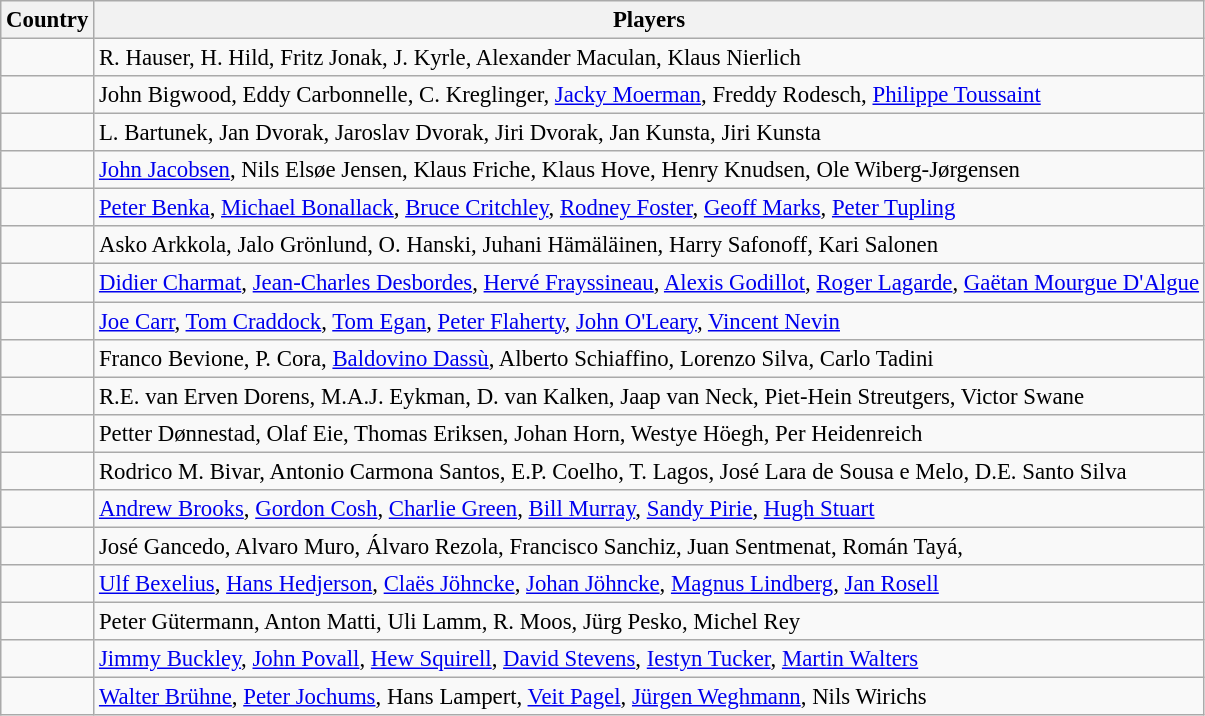<table class="wikitable" style="font-size:95%;">
<tr>
<th>Country</th>
<th>Players</th>
</tr>
<tr>
<td></td>
<td>R. Hauser, H. Hild, Fritz Jonak, J. Kyrle, Alexander Maculan, Klaus Nierlich</td>
</tr>
<tr>
<td></td>
<td>John Bigwood, Eddy Carbonnelle, C. Kreglinger, <a href='#'>Jacky Moerman</a>, Freddy Rodesch, <a href='#'>Philippe Toussaint</a></td>
</tr>
<tr>
<td></td>
<td>L. Bartunek, Jan Dvorak, Jaroslav Dvorak, Jiri Dvorak, Jan Kunsta, Jiri Kunsta</td>
</tr>
<tr>
<td></td>
<td><a href='#'>John Jacobsen</a>, Nils Elsøe Jensen, Klaus Friche, Klaus Hove, Henry Knudsen, Ole Wiberg-Jørgensen</td>
</tr>
<tr>
<td></td>
<td><a href='#'>Peter Benka</a>, <a href='#'>Michael Bonallack</a>, <a href='#'>Bruce Critchley</a>, <a href='#'>Rodney Foster</a>, <a href='#'>Geoff Marks</a>, <a href='#'>Peter Tupling</a></td>
</tr>
<tr>
<td></td>
<td>Asko Arkkola, Jalo Grönlund, O. Hanski, Juhani Hämäläinen, Harry Safonoff, Kari Salonen</td>
</tr>
<tr>
<td></td>
<td><a href='#'>Didier Charmat</a>, <a href='#'>Jean-Charles Desbordes</a>, <a href='#'>Hervé Frayssineau</a>, <a href='#'>Alexis Godillot</a>, <a href='#'>Roger Lagarde</a>, <a href='#'>Gaëtan Mourgue D'Algue</a></td>
</tr>
<tr>
<td></td>
<td><a href='#'>Joe Carr</a>, <a href='#'>Tom Craddock</a>, <a href='#'>Tom Egan</a>, <a href='#'>Peter Flaherty</a>, <a href='#'>John O'Leary</a>, <a href='#'>Vincent Nevin</a></td>
</tr>
<tr>
<td></td>
<td>Franco Bevione, P. Cora, <a href='#'>Baldovino Dassù</a>, Alberto Schiaffino, Lorenzo Silva, Carlo Tadini</td>
</tr>
<tr>
<td></td>
<td>R.E. van Erven Dorens, M.A.J. Eykman, D. van Kalken, Jaap van Neck, Piet-Hein Streutgers, Victor Swane</td>
</tr>
<tr>
<td></td>
<td>Petter Dønnestad, Olaf Eie, Thomas Eriksen, Johan Horn, Westye Höegh, Per Heidenreich</td>
</tr>
<tr>
<td></td>
<td>Rodrico M. Bivar, Antonio Carmona Santos, E.P. Coelho, T. Lagos, José Lara de Sousa e Melo, D.E. Santo Silva</td>
</tr>
<tr>
<td></td>
<td><a href='#'>Andrew Brooks</a>, <a href='#'>Gordon Cosh</a>, <a href='#'>Charlie Green</a>, <a href='#'>Bill Murray</a>, <a href='#'>Sandy Pirie</a>, <a href='#'>Hugh Stuart</a></td>
</tr>
<tr>
<td></td>
<td>José Gancedo, Alvaro Muro, Álvaro Rezola, Francisco Sanchiz, Juan Sentmenat, Román Tayá,</td>
</tr>
<tr>
<td></td>
<td><a href='#'>Ulf Bexelius</a>, <a href='#'>Hans Hedjerson</a>, <a href='#'>Claës Jöhncke</a>, <a href='#'>Johan Jöhncke</a>, <a href='#'>Magnus Lindberg</a>, <a href='#'>Jan Rosell</a></td>
</tr>
<tr>
<td></td>
<td>Peter Gütermann, Anton Matti, Uli Lamm, R. Moos, Jürg Pesko, Michel Rey</td>
</tr>
<tr>
<td></td>
<td><a href='#'>Jimmy Buckley</a>, <a href='#'>John Povall</a>, <a href='#'>Hew Squirell</a>, <a href='#'>David Stevens</a>, <a href='#'>Iestyn Tucker</a>, <a href='#'>Martin Walters</a></td>
</tr>
<tr>
<td></td>
<td><a href='#'>Walter Brühne</a>, <a href='#'>Peter Jochums</a>, Hans Lampert, <a href='#'>Veit Pagel</a>, <a href='#'>Jürgen Weghmann</a>, Nils Wirichs</td>
</tr>
</table>
